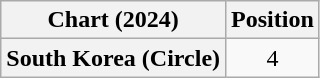<table class="wikitable plainrowheaders" style="text-align:center">
<tr>
<th scope="col">Chart (2024)</th>
<th scope="col">Position</th>
</tr>
<tr>
<th scope="row">South Korea (Circle)</th>
<td>4</td>
</tr>
</table>
